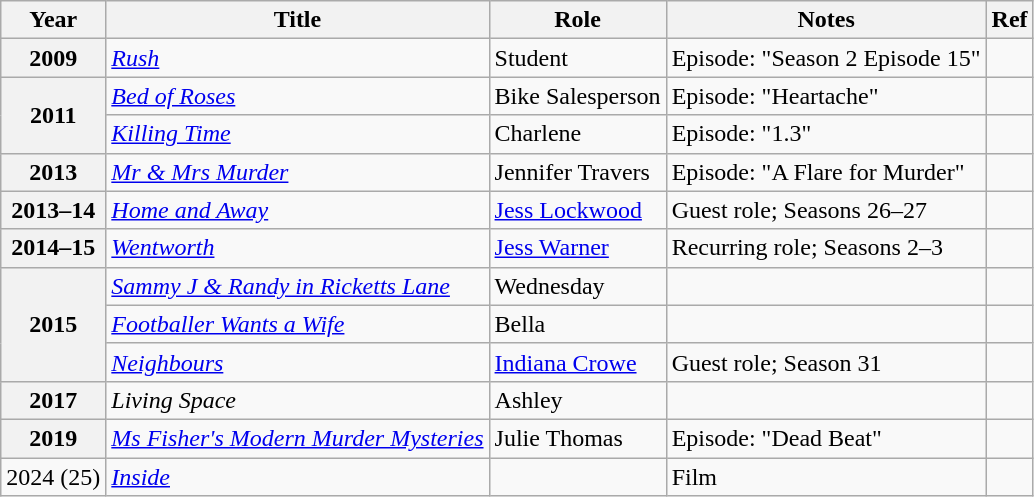<table class="wikitable sortable plainrowheaders">
<tr>
<th scope="col">Year</th>
<th scope="col">Title</th>
<th scope="col">Role</th>
<th scope="col" class="unsortable">Notes</th>
<th>Ref</th>
</tr>
<tr>
<th scope="row">2009</th>
<td><em><a href='#'>Rush</a></em></td>
<td>Student</td>
<td>Episode: "Season 2 Episode 15"</td>
<td></td>
</tr>
<tr>
<th rowspan="2" scope="row">2011</th>
<td><em><a href='#'>Bed of Roses</a></em></td>
<td>Bike Salesperson</td>
<td>Episode: "Heartache"</td>
<td></td>
</tr>
<tr>
<td><em><a href='#'>Killing Time</a></em></td>
<td>Charlene</td>
<td>Episode: "1.3"</td>
<td></td>
</tr>
<tr>
<th scope="row">2013</th>
<td><em><a href='#'>Mr & Mrs Murder</a></em></td>
<td>Jennifer Travers</td>
<td>Episode: "A Flare for Murder"</td>
<td></td>
</tr>
<tr>
<th scope="row">2013–14</th>
<td><em><a href='#'>Home and Away</a></em></td>
<td><a href='#'>Jess Lockwood</a></td>
<td>Guest role; Seasons 26–27</td>
<td></td>
</tr>
<tr>
<th scope="row">2014–15</th>
<td><em><a href='#'>Wentworth</a></em></td>
<td><a href='#'>Jess Warner</a></td>
<td>Recurring role; Seasons 2–3</td>
<td></td>
</tr>
<tr>
<th rowspan="3" scope="row">2015</th>
<td><em><a href='#'>Sammy J & Randy in Ricketts Lane</a></em></td>
<td>Wednesday</td>
<td></td>
<td></td>
</tr>
<tr>
<td><em><a href='#'>Footballer Wants a Wife</a></em></td>
<td>Bella</td>
<td></td>
<td></td>
</tr>
<tr>
<td><em><a href='#'>Neighbours</a></em></td>
<td><a href='#'>Indiana Crowe</a></td>
<td>Guest role; Season 31</td>
<td></td>
</tr>
<tr>
<th scope="row">2017</th>
<td><em>Living Space</em></td>
<td>Ashley</td>
<td></td>
<td></td>
</tr>
<tr>
<th scope="row">2019</th>
<td><em><a href='#'>Ms Fisher's Modern Murder Mysteries</a></em></td>
<td>Julie Thomas</td>
<td>Episode: "Dead Beat"</td>
<td></td>
</tr>
<tr>
<td>2024 (25)</td>
<td><em><a href='#'>Inside</a></em></td>
<td></td>
<td>Film</td>
<td></td>
</tr>
</table>
